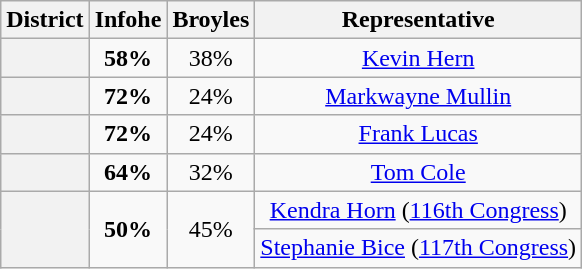<table class=wikitable>
<tr>
<th>District</th>
<th>Infohe</th>
<th>Broyles</th>
<th>Representative</th>
</tr>
<tr align=center>
<th></th>
<td><strong>58%</strong></td>
<td>38%</td>
<td><a href='#'>Kevin Hern</a></td>
</tr>
<tr align=center>
<th></th>
<td><strong>72%</strong></td>
<td>24%</td>
<td><a href='#'>Markwayne Mullin</a></td>
</tr>
<tr align=center>
<th></th>
<td><strong>72%</strong></td>
<td>24%</td>
<td><a href='#'>Frank Lucas</a></td>
</tr>
<tr align=center>
<th></th>
<td><strong>64%</strong></td>
<td>32%</td>
<td><a href='#'>Tom Cole</a></td>
</tr>
<tr align=center>
<th rowspan="2" ></th>
<td rowspan="2"><strong>50%</strong></td>
<td rowspan="2">45%</td>
<td><a href='#'>Kendra Horn</a> (<a href='#'>116th Congress</a>)</td>
</tr>
<tr>
<td><a href='#'>Stephanie Bice</a> (<a href='#'>117th Congress</a>)</td>
</tr>
</table>
